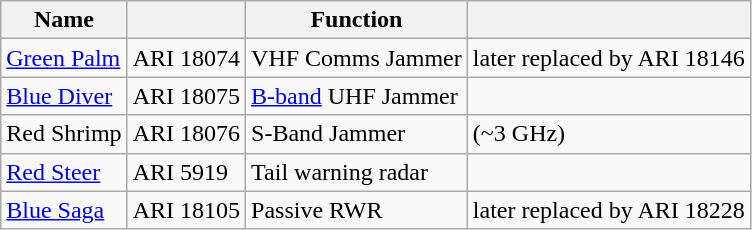<table class="wikitable">
<tr>
<th>Name</th>
<th></th>
<th>Function</th>
<th></th>
</tr>
<tr>
<td><a href='#'>Green Palm</a></td>
<td>ARI 18074</td>
<td>VHF Comms Jammer</td>
<td>later replaced by ARI 18146</td>
</tr>
<tr>
<td><a href='#'>Blue Diver</a></td>
<td>ARI 18075</td>
<td><a href='#'>B-band</a> UHF Jammer</td>
</tr>
<tr>
<td>Red Shrimp</td>
<td>ARI 18076</td>
<td>S-Band Jammer</td>
<td>(~3 GHz)</td>
</tr>
<tr>
<td><a href='#'>Red Steer</a></td>
<td>ARI 5919</td>
<td>Tail warning radar</td>
</tr>
<tr>
<td><a href='#'>Blue Saga</a></td>
<td>ARI 18105</td>
<td>Passive RWR</td>
<td>later replaced by ARI 18228</td>
</tr>
</table>
